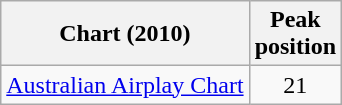<table class="wikitable">
<tr>
<th align="left">Chart (2010)</th>
<th align="center">Peak<br>position</th>
</tr>
<tr>
<td align="left"><a href='#'>Australian Airplay Chart</a></td>
<td align="center">21</td>
</tr>
</table>
